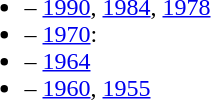<table>
<tr>
<td><br><ul><li> – <a href='#'>1990</a>, <a href='#'>1984</a>, <a href='#'>1978</a></li><li> – <a href='#'>1970</a>:</li><li> – <a href='#'>1964</a></li><li> – <a href='#'>1960</a>, <a href='#'>1955</a></li></ul></td>
</tr>
</table>
